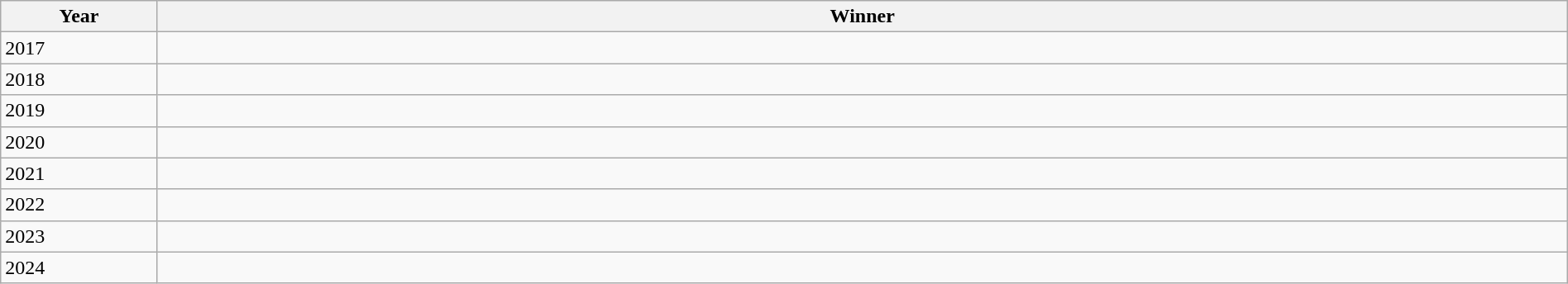<table class="wikitable sortable" style="width:100%">
<tr>
<th scope="col" style="width:10%">Year</th>
<th>Winner</th>
</tr>
<tr>
<td>2017</td>
<td></td>
</tr>
<tr>
<td>2018</td>
<td></td>
</tr>
<tr>
<td>2019</td>
<td></td>
</tr>
<tr>
<td>2020</td>
<td></td>
</tr>
<tr>
<td>2021</td>
<td></td>
</tr>
<tr>
<td>2022</td>
<td></td>
</tr>
<tr>
<td>2023</td>
<td></td>
</tr>
<tr>
<td>2024</td>
<td></td>
</tr>
</table>
